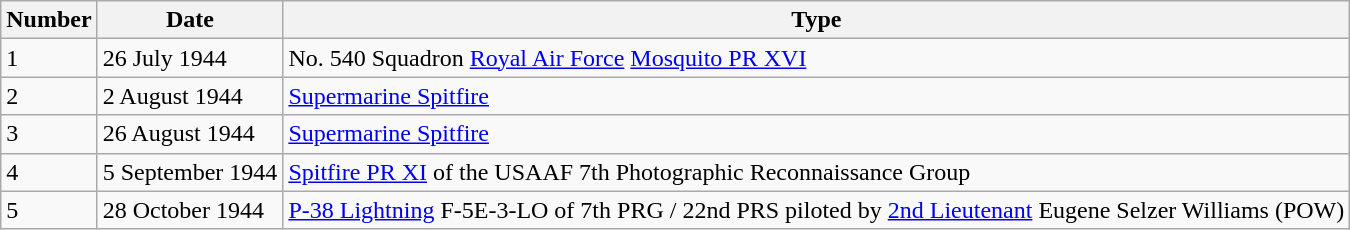<table class="wikitable">
<tr>
<th>Number</th>
<th>Date</th>
<th>Type</th>
</tr>
<tr>
<td>1</td>
<td>26 July 1944</td>
<td>No. 540 Squadron <a href='#'>Royal Air Force</a> <a href='#'>Mosquito PR XVI</a></td>
</tr>
<tr>
<td>2</td>
<td>2 August 1944</td>
<td><a href='#'>Supermarine Spitfire</a></td>
</tr>
<tr>
<td>3</td>
<td>26 August 1944</td>
<td><a href='#'>Supermarine Spitfire</a></td>
</tr>
<tr>
<td>4</td>
<td>5 September 1944</td>
<td><a href='#'>Spitfire PR XI</a> of the USAAF 7th Photographic Reconnaissance Group</td>
</tr>
<tr>
<td>5</td>
<td>28 October 1944</td>
<td><a href='#'>P-38 Lightning</a> F-5E-3-LO of 7th PRG / 22nd PRS piloted by <a href='#'>2nd Lieutenant</a> Eugene Selzer Williams (POW)</td>
</tr>
</table>
